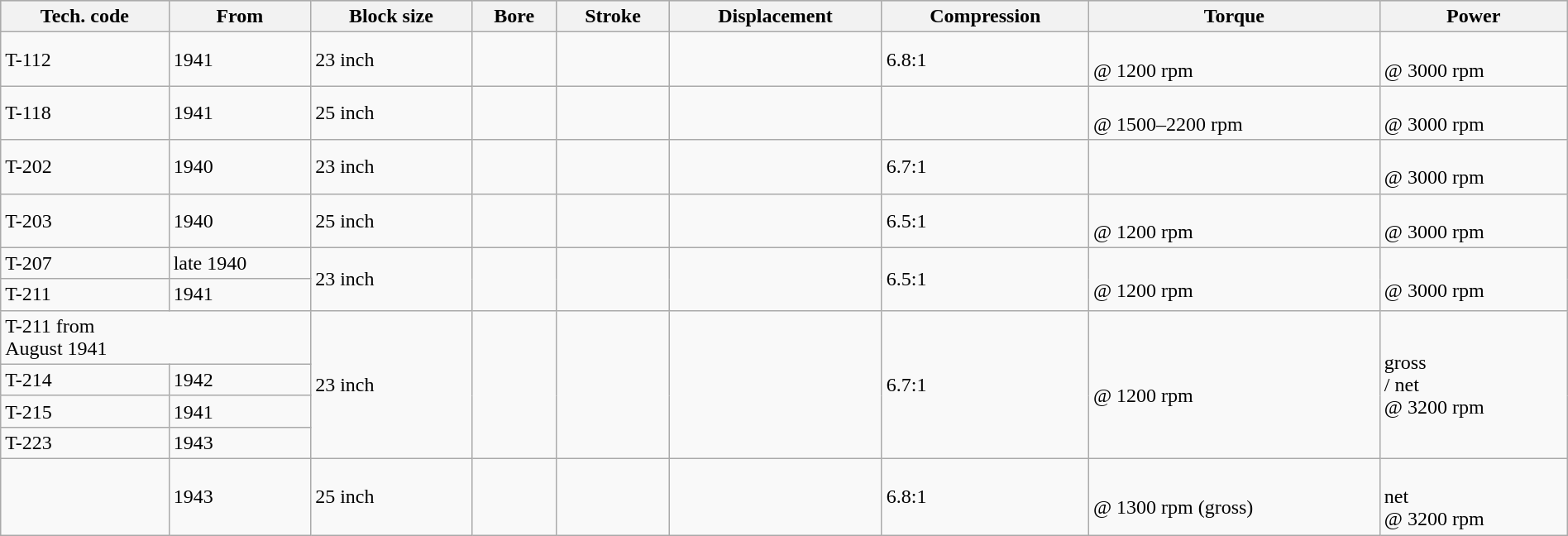<table class="wikitable" style="align:right; width:100%; text-align:left;">
<tr style="background:silver;">
<th>Tech. code</th>
<th>From </th>
<th>Block size</th>
<th>Bore</th>
<th>Stroke</th>
<th>Displacement </th>
<th>Compression</th>
<th>Torque</th>
<th>Power</th>
</tr>
<tr>
<td><span>T-112</span></td>
<td><span>1941</span></td>
<td>23 inch</td>
<td></td>
<td></td>
<td></td>
<td>6.8:1 </td>
<td><br>@ 1200 rpm </td>
<td><br>@ 3000 rpm </td>
</tr>
<tr>
<td><span>T-118</span></td>
<td><span>1941</span></td>
<td>25 inch</td>
<td></td>
<td></td>
<td></td>
<td></td>
<td><br>@ 1500–2200 rpm</td>
<td><br>@ 3000 rpm </td>
</tr>
<tr>
<td><span>T-202</span></td>
<td><span>1940</span></td>
<td>23 inch</td>
<td></td>
<td></td>
<td></td>
<td>6.7:1</td>
<td> </td>
<td> <br>@ 3000 rpm </td>
</tr>
<tr>
<td><span>T-203</span></td>
<td><span>1940</span></td>
<td>25 inch</td>
<td></td>
<td></td>
<td></td>
<td>6.5:1</td>
<td><br>@ 1200 rpm</td>
<td><br>@ 3000 rpm </td>
</tr>
<tr>
<td><span>T-207</span></td>
<td><span>late 1940</span></td>
<td rowspan=2>23 inch</td>
<td rowspan=2></td>
<td rowspan=2></td>
<td rowspan=2></td>
<td rowspan=2>6.5:1</td>
<td rowspan=2><br>@ 1200 rpm </td>
<td rowspan=2> <br>@ 3000 rpm </td>
</tr>
<tr>
<td><span>T-211</span></td>
<td><span>1941</span></td>
</tr>
<tr>
<td colspan=2><span>T-211 from<br>August 1941 </span></td>
<td rowspan=4>23 inch</td>
<td rowspan=4></td>
<td rowspan=4></td>
<td rowspan=4></td>
<td rowspan=4>6.7:1</td>
<td rowspan=4><br>@ 1200 rpm </td>
<td rowspan=4>  gross<br>/  net<br>@ 3200 rpm </td>
</tr>
<tr>
<td><span>T-214</span></td>
<td><span>1942</span></td>
</tr>
<tr>
<td><span>T-215</span></td>
<td><span>1941</span></td>
</tr>
<tr>
<td><span>T-223</span></td>
<td><span>1943</span></td>
</tr>
<tr>
<td><span></span></td>
<td><span>1943</span></td>
<td>25 inch</td>
<td></td>
<td></td>
<td></td>
<td>6.8:1</td>
<td><br>@ 1300 rpm (gross)</td>
<td> <br> net<br>@ 3200 rpm</td>
</tr>
</table>
